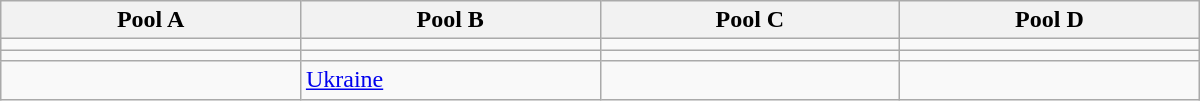<table class="wikitable" width=800>
<tr>
<th width=25%>Pool A</th>
<th width=25%>Pool B</th>
<th width=25%>Pool C</th>
<th width=25%>Pool D</th>
</tr>
<tr>
<td></td>
<td></td>
<td></td>
<td></td>
</tr>
<tr>
<td></td>
<td></td>
<td></td>
<td></td>
</tr>
<tr>
<td></td>
<td> <a href='#'>Ukraine</a></td>
<td></td>
<td></td>
</tr>
</table>
